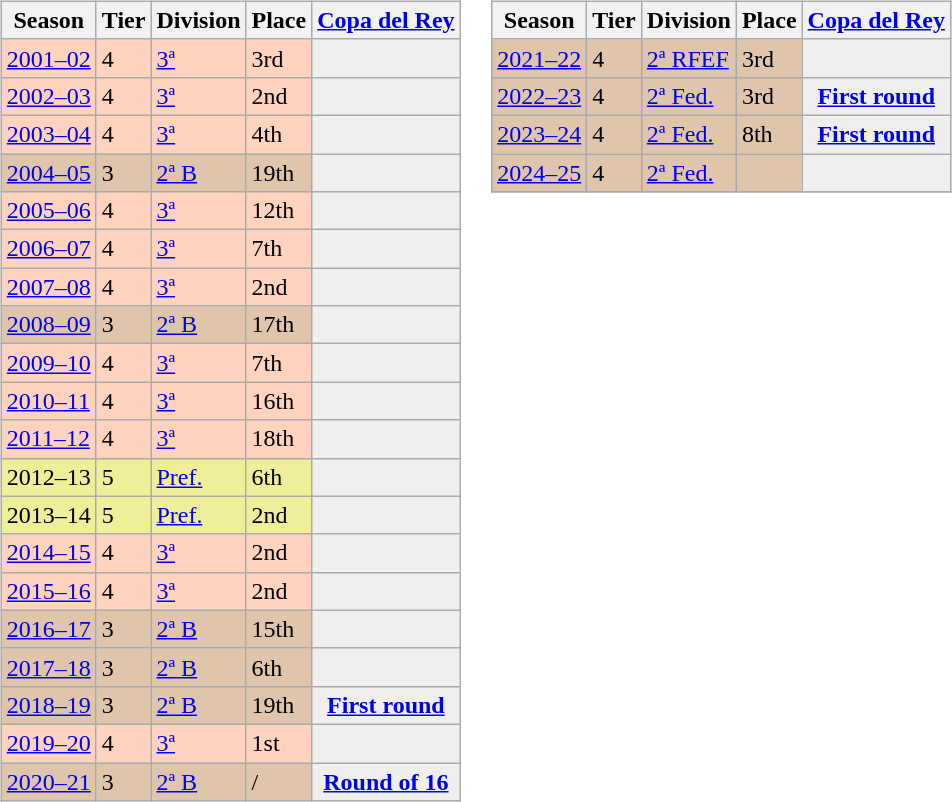<table>
<tr>
<td valign="top" width=0%><br><table class="wikitable">
<tr style="background:#f0f6fa;">
<th>Season</th>
<th>Tier</th>
<th>Division</th>
<th>Place</th>
<th><a href='#'>Copa del Rey</a></th>
</tr>
<tr>
<td style="background:#FFD3BD;"><a href='#'>2001–02</a></td>
<td style="background:#FFD3BD;">4</td>
<td style="background:#FFD3BD;"><a href='#'>3ª</a></td>
<td style="background:#FFD3BD;">3rd</td>
<td style="background:#efefef;"></td>
</tr>
<tr>
<td style="background:#FFD3BD;"><a href='#'>2002–03</a></td>
<td style="background:#FFD3BD;">4</td>
<td style="background:#FFD3BD;"><a href='#'>3ª</a></td>
<td style="background:#FFD3BD;">2nd</td>
<td style="background:#efefef;"></td>
</tr>
<tr>
<td style="background:#FFD3BD;"><a href='#'>2003–04</a></td>
<td style="background:#FFD3BD;">4</td>
<td style="background:#FFD3BD;"><a href='#'>3ª</a></td>
<td style="background:#FFD3BD;">4th</td>
<td style="background:#efefef;"></td>
</tr>
<tr>
<td style="background:#DEC5AB;"><a href='#'>2004–05</a></td>
<td style="background:#DEC5AB;">3</td>
<td style="background:#DEC5AB;"><a href='#'>2ª B</a></td>
<td style="background:#DEC5AB;">19th</td>
<td style="background:#efefef;"></td>
</tr>
<tr>
<td style="background:#FFD3BD;"><a href='#'>2005–06</a></td>
<td style="background:#FFD3BD;">4</td>
<td style="background:#FFD3BD;"><a href='#'>3ª</a></td>
<td style="background:#FFD3BD;">12th</td>
<td style="background:#efefef;"></td>
</tr>
<tr>
<td style="background:#FFD3BD;"><a href='#'>2006–07</a></td>
<td style="background:#FFD3BD;">4</td>
<td style="background:#FFD3BD;"><a href='#'>3ª</a></td>
<td style="background:#FFD3BD;">7th</td>
<td style="background:#efefef;"></td>
</tr>
<tr>
<td style="background:#FFD3BD;"><a href='#'>2007–08</a></td>
<td style="background:#FFD3BD;">4</td>
<td style="background:#FFD3BD;"><a href='#'>3ª</a></td>
<td style="background:#FFD3BD;">2nd</td>
<td style="background:#efefef;"></td>
</tr>
<tr>
<td style="background:#DEC5AB;"><a href='#'>2008–09</a></td>
<td style="background:#DEC5AB;">3</td>
<td style="background:#DEC5AB;"><a href='#'>2ª B</a></td>
<td style="background:#DEC5AB;">17th</td>
<td style="background:#efefef;"></td>
</tr>
<tr>
<td style="background:#FFD3BD;"><a href='#'>2009–10</a></td>
<td style="background:#FFD3BD;">4</td>
<td style="background:#FFD3BD;"><a href='#'>3ª</a></td>
<td style="background:#FFD3BD;">7th</td>
<th style="background:#efefef;"></th>
</tr>
<tr>
<td style="background:#FFD3BD;"><a href='#'>2010–11</a></td>
<td style="background:#FFD3BD;">4</td>
<td style="background:#FFD3BD;"><a href='#'>3ª</a></td>
<td style="background:#FFD3BD;">16th</td>
<th style="background:#efefef;"></th>
</tr>
<tr>
<td style="background:#FFD3BD;"><a href='#'>2011–12</a></td>
<td style="background:#FFD3BD;">4</td>
<td style="background:#FFD3BD;"><a href='#'>3ª</a></td>
<td style="background:#FFD3BD;">18th</td>
<th style="background:#efefef;"></th>
</tr>
<tr>
<td style="background:#EFEF99;">2012–13</td>
<td style="background:#EFEF99;">5</td>
<td style="background:#EFEF99;"><a href='#'>Pref.</a></td>
<td style="background:#EFEF99;">6th</td>
<th style="background:#efefef;"></th>
</tr>
<tr>
<td style="background:#EFEF99;">2013–14</td>
<td style="background:#EFEF99;">5</td>
<td style="background:#EFEF99;"><a href='#'>Pref.</a></td>
<td style="background:#EFEF99;">2nd</td>
<th style="background:#efefef;"></th>
</tr>
<tr>
<td style="background:#FFD3BD;"><a href='#'>2014–15</a></td>
<td style="background:#FFD3BD;">4</td>
<td style="background:#FFD3BD;"><a href='#'>3ª</a></td>
<td style="background:#FFD3BD;">2nd</td>
<th style="background:#efefef;"></th>
</tr>
<tr>
<td style="background:#FFD3BD;"><a href='#'>2015–16</a></td>
<td style="background:#FFD3BD;">4</td>
<td style="background:#FFD3BD;"><a href='#'>3ª</a></td>
<td style="background:#FFD3BD;">2nd</td>
<th style="background:#efefef;"></th>
</tr>
<tr>
<td style="background:#DEC5AB;"><a href='#'>2016–17</a></td>
<td style="background:#DEC5AB;">3</td>
<td style="background:#DEC5AB;"><a href='#'>2ª B</a></td>
<td style="background:#DEC5AB;">15th</td>
<td style="background:#efefef;"></td>
</tr>
<tr>
<td style="background:#DEC5AB;"><a href='#'>2017–18</a></td>
<td style="background:#DEC5AB;">3</td>
<td style="background:#DEC5AB;"><a href='#'>2ª B</a></td>
<td style="background:#DEC5AB;">6th</td>
<td style="background:#efefef;"></td>
</tr>
<tr>
<td style="background:#DEC5AB;"><a href='#'>2018–19</a></td>
<td style="background:#DEC5AB;">3</td>
<td style="background:#DEC5AB;"><a href='#'>2ª B</a></td>
<td style="background:#DEC5AB;">19th</td>
<th style="background:#efefef;"><a href='#'>First round</a></th>
</tr>
<tr>
<td style="background:#FFD3BD;"><a href='#'>2019–20</a></td>
<td style="background:#FFD3BD;">4</td>
<td style="background:#FFD3BD;"><a href='#'>3ª</a></td>
<td style="background:#FFD3BD;">1st</td>
<th style="background:#efefef;"></th>
</tr>
<tr>
<td style="background:#DEC5AB;"><a href='#'>2020–21</a></td>
<td style="background:#DEC5AB;">3</td>
<td style="background:#DEC5AB;"><a href='#'>2ª B</a></td>
<td style="background:#DEC5AB;"> / </td>
<th style="background:#efefef;"><a href='#'>Round of 16</a></th>
</tr>
</table>
</td>
<td valign="top" width=0%><br><table class="wikitable">
<tr style="background:#f0f6fa;">
<th>Season</th>
<th>Tier</th>
<th>Division</th>
<th>Place</th>
<th><a href='#'>Copa del Rey</a></th>
</tr>
<tr>
<td style="background:#DEC5AB;"><a href='#'>2021–22</a></td>
<td style="background:#DEC5AB;">4</td>
<td style="background:#DEC5AB;"><a href='#'>2ª RFEF</a></td>
<td style="background:#DEC5AB;">3rd</td>
<th style="background:#efefef;"></th>
</tr>
<tr>
<td style="background:#DEC5AB;"><a href='#'>2022–23</a></td>
<td style="background:#DEC5AB;">4</td>
<td style="background:#DEC5AB;"><a href='#'>2ª Fed.</a></td>
<td style="background:#DEC5AB;">3rd</td>
<th style="background:#efefef;"><a href='#'>First round</a></th>
</tr>
<tr>
<td style="background:#DEC5AB;"><a href='#'>2023–24</a></td>
<td style="background:#DEC5AB;">4</td>
<td style="background:#DEC5AB;"><a href='#'>2ª Fed.</a></td>
<td style="background:#DEC5AB;">8th</td>
<th style="background:#efefef;"><a href='#'>First round</a></th>
</tr>
<tr>
<td style="background:#DEC5AB;"><a href='#'>2024–25</a></td>
<td style="background:#DEC5AB;">4</td>
<td style="background:#DEC5AB;"><a href='#'>2ª Fed.</a></td>
<td style="background:#DEC5AB;"></td>
<th style="background:#efefef;"></th>
</tr>
<tr>
</tr>
</table>
</td>
</tr>
</table>
